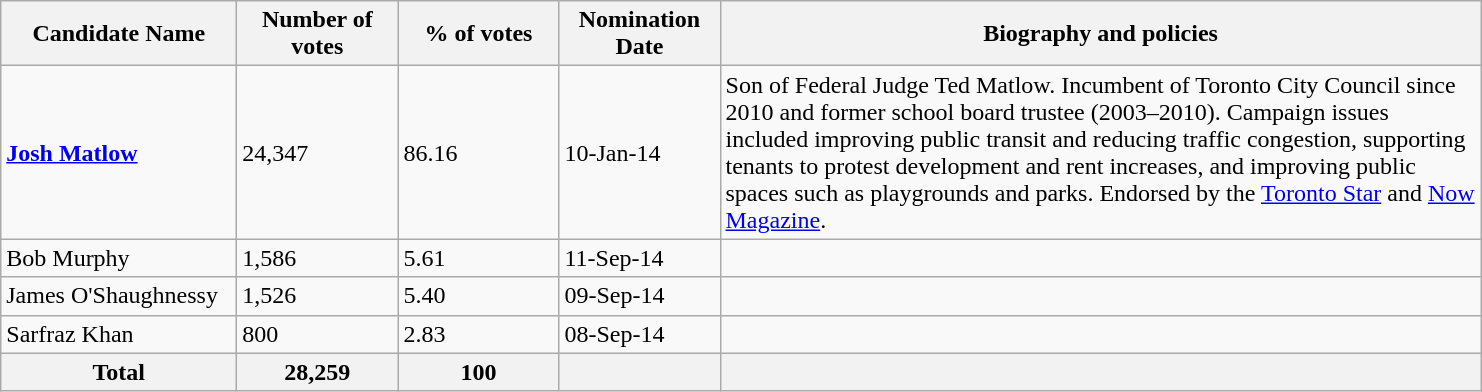<table class="wikitable">
<tr>
<th scope="col" style="width: 150px;">Candidate Name</th>
<th scope="col" style="width: 100px;">Number of votes</th>
<th scope="col" style="width: 100px;">% of votes</th>
<th scope="col" style="width: 100px;">Nomination Date</th>
<th scope="col" style="width: 500px;">Biography and policies</th>
</tr>
<tr>
<td><strong><a href='#'>Josh Matlow</a></strong></td>
<td>24,347</td>
<td>86.16</td>
<td>10-Jan-14</td>
<td>Son of Federal Judge Ted Matlow. Incumbent of Toronto City Council since 2010 and former school board trustee (2003–2010). Campaign issues included improving public transit and reducing traffic congestion, supporting tenants to protest development and rent increases, and improving public spaces such as playgrounds and parks. Endorsed by the <a href='#'>Toronto Star</a> and <a href='#'>Now Magazine</a>.</td>
</tr>
<tr>
<td>Bob Murphy</td>
<td>1,586</td>
<td>5.61</td>
<td>11-Sep-14</td>
<td></td>
</tr>
<tr>
<td>James O'Shaughnessy</td>
<td>1,526</td>
<td>5.40</td>
<td>09-Sep-14</td>
<td></td>
</tr>
<tr>
<td>Sarfraz Khan</td>
<td>800</td>
<td>2.83</td>
<td>08-Sep-14</td>
<td></td>
</tr>
<tr>
<th>Total</th>
<th>28,259</th>
<th>100</th>
<th></th>
<th></th>
</tr>
</table>
